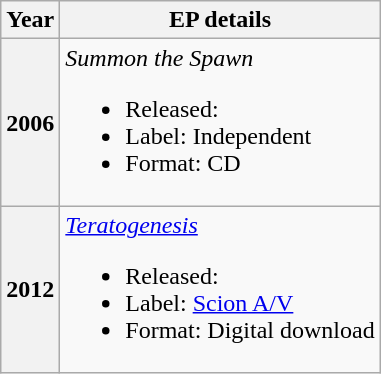<table class="wikitable plainrowheaders" style="text-align:center;">
<tr>
<th>Year</th>
<th>EP details</th>
</tr>
<tr>
<th scope="row">2006</th>
<td align=left><em>Summon the Spawn</em><br><ul><li>Released: </li><li>Label: Independent</li><li>Format: CD</li></ul></td>
</tr>
<tr>
<th scope="row">2012</th>
<td align=left><em><a href='#'>Teratogenesis</a></em><br><ul><li>Released: </li><li>Label: <a href='#'>Scion A/V</a></li><li>Format: Digital download</li></ul></td>
</tr>
</table>
